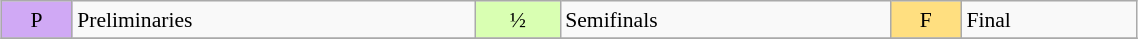<table class="wikitable" style="margin:0.5em auto; font-size:90%; line-height:1.25em;" width=60%;>
<tr>
<td style="background-color:#D0A9F5;text-align:center;">P</td>
<td>Preliminaries</td>
<td style="background-color:#D9FFB2;text-align:center;">½</td>
<td>Semifinals</td>
<td style="background-color:#FFDF80;text-align:center;">F</td>
<td>Final</td>
</tr>
<tr>
</tr>
</table>
